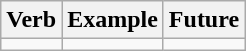<table class="wikitable" style="text-align: center">
<tr>
<th>Verb</th>
<th>Example</th>
<th>Future</th>
</tr>
<tr>
<td></td>
<td></td>
<td></td>
</tr>
</table>
